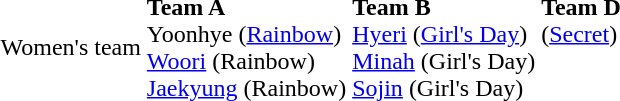<table>
<tr>
<td>Women's team</td>
<td><strong>Team A</strong><br>Yoonhye (<a href='#'>Rainbow</a>)<br><a href='#'>Woori</a> (Rainbow)<br><a href='#'>Jaekyung</a> (Rainbow)</td>
<td><strong>Team B</strong><br><a href='#'>Hyeri</a> (<a href='#'>Girl's Day</a>)<br><a href='#'>Minah</a> (Girl's Day)<br><a href='#'>Sojin</a> (Girl's Day)</td>
<td><strong>Team D</strong><br>(<a href='#'>Secret</a>)<br><br><br></td>
</tr>
</table>
